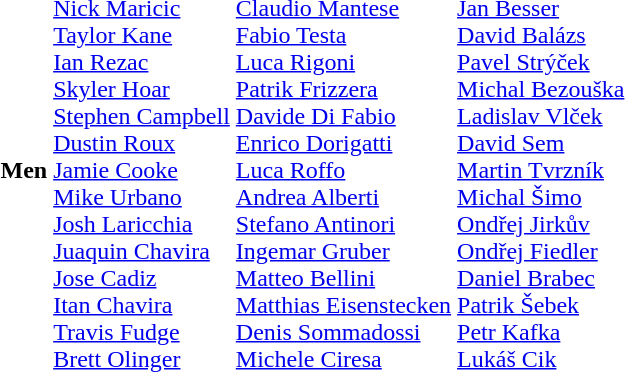<table>
<tr>
<th scope="row">Men</th>
<td><br><a href='#'>Nick Maricic</a><br><a href='#'>Taylor Kane</a><br><a href='#'>Ian Rezac</a><br><a href='#'>Skyler Hoar</a><br><a href='#'>Stephen Campbell</a><br><a href='#'>Dustin Roux</a><br><a href='#'>Jamie Cooke</a><br><a href='#'>Mike Urbano</a><br><a href='#'>Josh Laricchia</a><br><a href='#'>Juaquin Chavira</a><br><a href='#'>Jose Cadiz</a><br><a href='#'>Itan Chavira</a><br><a href='#'>Travis Fudge</a><br><a href='#'>Brett Olinger</a></td>
<td><br><a href='#'>Claudio Mantese</a><br><a href='#'>Fabio Testa</a><br><a href='#'>Luca Rigoni</a><br><a href='#'>Patrik Frizzera</a><br><a href='#'>Davide Di Fabio</a><br><a href='#'>Enrico Dorigatti</a><br><a href='#'>Luca Roffo</a><br><a href='#'>Andrea Alberti</a><br><a href='#'>Stefano Antinori</a><br><a href='#'>Ingemar Gruber</a><br><a href='#'>Matteo Bellini</a><br><a href='#'>Matthias Eisenstecken</a><br><a href='#'>Denis Sommadossi</a><br><a href='#'>Michele Ciresa</a></td>
<td><br><a href='#'>Jan Besser</a><br><a href='#'>David Balázs</a><br><a href='#'>Pavel Strýček</a><br><a href='#'>Michal Bezouška</a><br><a href='#'>Ladislav Vlček</a><br><a href='#'>David Sem</a><br><a href='#'>Martin Tvrzník</a><br><a href='#'>Michal Šimo</a><br><a href='#'>Ondřej Jirkův</a><br><a href='#'>Ondřej Fiedler</a><br><a href='#'>Daniel Brabec</a><br><a href='#'>Patrik Šebek</a><br><a href='#'>Petr Kafka</a><br><a href='#'>Lukáš Cik</a></td>
</tr>
</table>
